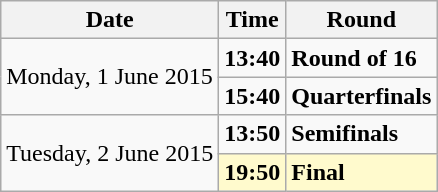<table class="wikitable">
<tr>
<th>Date</th>
<th>Time</th>
<th>Round</th>
</tr>
<tr>
<td rowspan="2">Monday, 1 June 2015</td>
<td><strong>13:40</strong></td>
<td><strong>Round of 16</strong></td>
</tr>
<tr>
<td><strong>15:40</strong></td>
<td><strong>Quarterfinals</strong></td>
</tr>
<tr>
<td rowspan="2">Tuesday, 2 June 2015</td>
<td><strong>13:50</strong></td>
<td><strong>Semifinals</strong></td>
</tr>
<tr style="background:lemonchiffon;">
<td><strong>19:50</strong></td>
<td><strong>Final</strong></td>
</tr>
</table>
